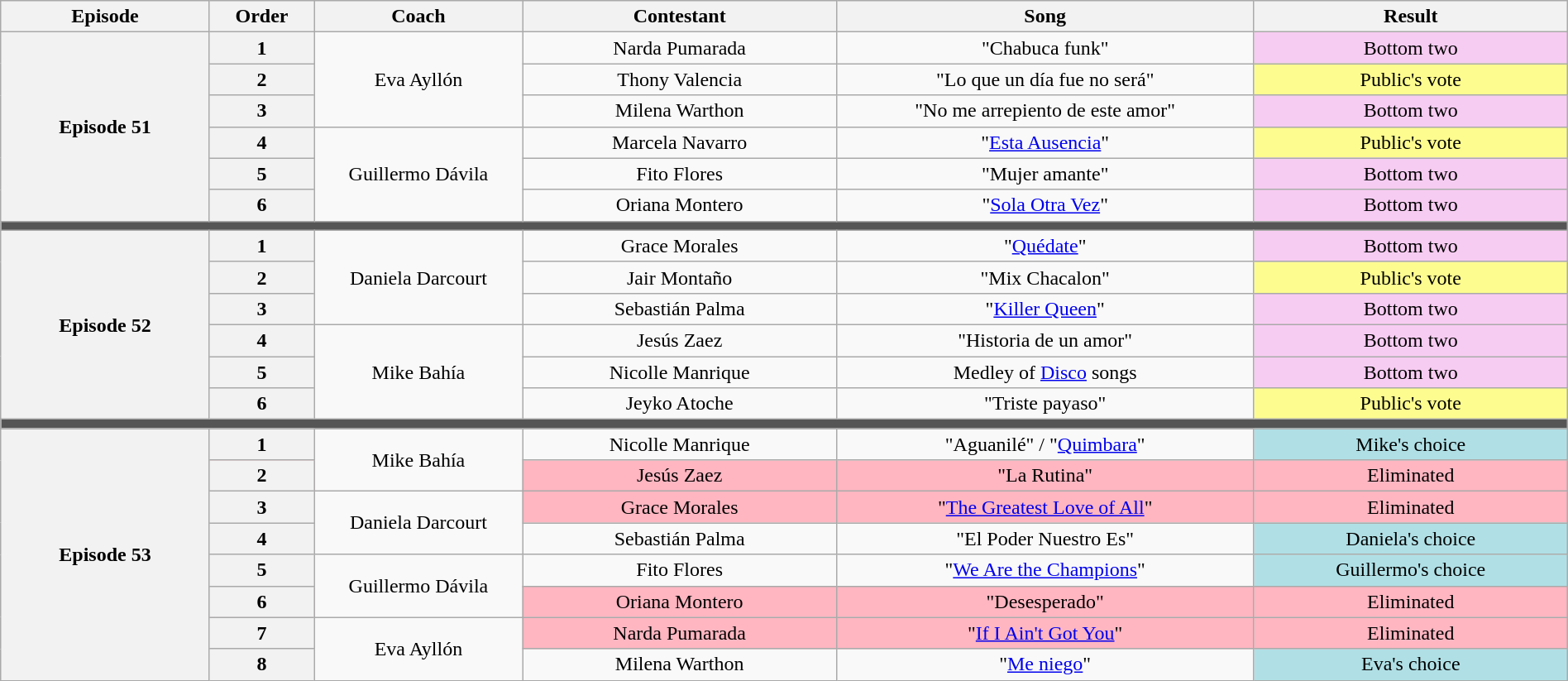<table class="wikitable" style="text-align: center; width:100%">
<tr>
<th style="width:10%">Episode</th>
<th style="width:05%">Order</th>
<th style="width:10%">Coach</th>
<th style="width:15%">Contestant</th>
<th style="width:20%">Song</th>
<th style="width:15%">Result</th>
</tr>
<tr>
<th rowspan="6">Episode 51<br></th>
<th>1</th>
<td rowspan="3">Eva Ayllón</td>
<td>Narda Pumarada</td>
<td>"Chabuca funk"</td>
<td bgcolor="#f7ccf2">Bottom two</td>
</tr>
<tr>
<th>2</th>
<td>Thony Valencia</td>
<td>"Lo que un día fue no será"</td>
<td bgcolor="#fdfc8f">Public's vote</td>
</tr>
<tr>
<th>3</th>
<td>Milena Warthon</td>
<td>"No me arrepiento de este amor"</td>
<td bgcolor="#f7ccf2">Bottom two</td>
</tr>
<tr>
<th>4</th>
<td rowspan="3">Guillermo Dávila</td>
<td>Marcela Navarro</td>
<td>"<a href='#'>Esta Ausencia</a>"</td>
<td bgcolor="#fdfc8f">Public's vote</td>
</tr>
<tr>
<th>5</th>
<td>Fito Flores</td>
<td>"Mujer amante"</td>
<td bgcolor="#f7ccf2">Bottom two</td>
</tr>
<tr>
<th>6</th>
<td>Oriana Montero</td>
<td>"<a href='#'>Sola Otra Vez</a>"</td>
<td bgcolor="#f7ccf2">Bottom two</td>
</tr>
<tr>
<td colspan="6" style="background:#555555"></td>
</tr>
<tr>
<th rowspan="6">Episode 52<br></th>
<th>1</th>
<td rowspan="3">Daniela Darcourt</td>
<td>Grace Morales</td>
<td>"<a href='#'>Quédate</a>"</td>
<td bgcolor="#f7ccf2">Bottom two</td>
</tr>
<tr>
<th>2</th>
<td>Jair Montaño</td>
<td>"Mix Chacalon"</td>
<td bgcolor="#fdfc8f">Public's vote</td>
</tr>
<tr>
<th>3</th>
<td>Sebastián Palma</td>
<td>"<a href='#'>Killer Queen</a>"</td>
<td bgcolor="#f7ccf2">Bottom two</td>
</tr>
<tr>
<th>4</th>
<td rowspan="3">Mike Bahía</td>
<td>Jesús Zaez</td>
<td>"Historia de un amor"</td>
<td bgcolor="#f7ccf2">Bottom two</td>
</tr>
<tr>
<th>5</th>
<td>Nicolle Manrique</td>
<td>Medley of <a href='#'>Disco</a> songs</td>
<td bgcolor="#f7ccf2">Bottom two</td>
</tr>
<tr>
<th>6</th>
<td>Jeyko Atoche</td>
<td>"Triste payaso"</td>
<td bgcolor="#fdfc8f">Public's vote</td>
</tr>
<tr>
<td colspan="6" style="background:#555555"></td>
</tr>
<tr>
<th rowspan="8">Episode 53<br></th>
<th>1</th>
<td rowspan="2">Mike Bahía</td>
<td>Nicolle Manrique</td>
<td>"Aguanilé" / "<a href='#'>Quimbara</a>"</td>
<td bgcolor="#b0e0e6">Mike's choice</td>
</tr>
<tr bgcolor="lightpink">
<th>2</th>
<td>Jesús Zaez</td>
<td>"La Rutina"</td>
<td>Eliminated</td>
</tr>
<tr>
<th>3</th>
<td rowspan="2">Daniela Darcourt</td>
<td bgcolor="lightpink">Grace Morales</td>
<td bgcolor="lightpink">"<a href='#'>The Greatest Love of All</a>"</td>
<td bgcolor="lightpink">Eliminated</td>
</tr>
<tr>
<th>4</th>
<td>Sebastián Palma</td>
<td>"El Poder Nuestro Es"</td>
<td bgcolor="#b0e0e6">Daniela's choice</td>
</tr>
<tr>
<th>5</th>
<td rowspan="2">Guillermo Dávila</td>
<td>Fito Flores</td>
<td>"<a href='#'>We Are the Champions</a>"</td>
<td bgcolor="#b0e0e6">Guillermo's choice</td>
</tr>
<tr bgcolor="lightpink">
<th>6</th>
<td>Oriana Montero</td>
<td>"Desesperado"</td>
<td>Eliminated</td>
</tr>
<tr>
<th>7</th>
<td rowspan="2">Eva Ayllón</td>
<td bgcolor="lightpink">Narda Pumarada</td>
<td bgcolor="lightpink">"<a href='#'>If I Ain't Got You</a>"</td>
<td bgcolor="lightpink">Eliminated</td>
</tr>
<tr>
<th>8</th>
<td>Milena Warthon</td>
<td>"<a href='#'>Me niego</a>"</td>
<td bgcolor="#b0e0e6">Eva's choice</td>
</tr>
</table>
